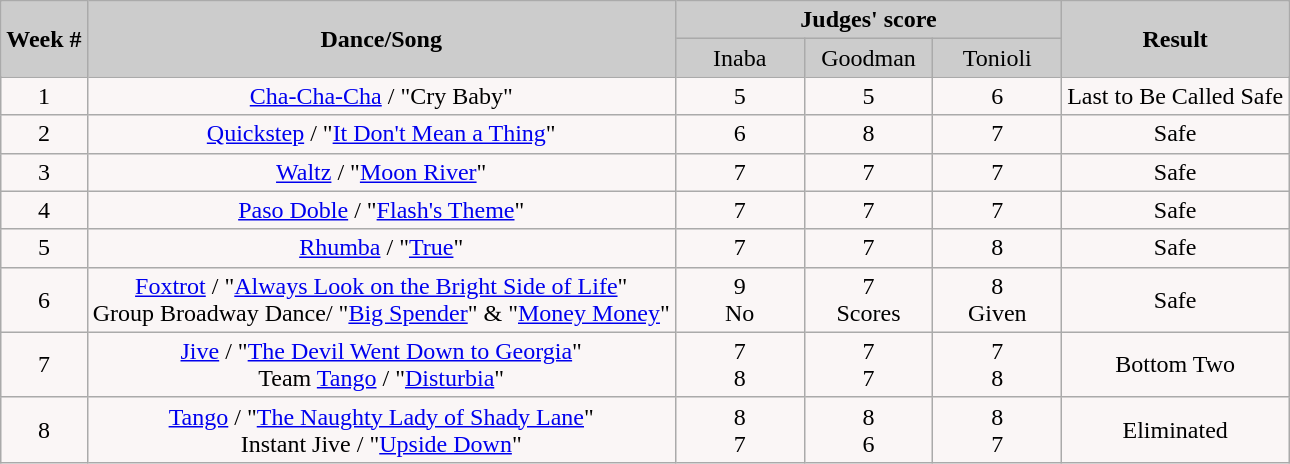<table class="wikitable">
<tr style="text-align: center; background:#ccc;">
<td rowspan="2"><strong>Week #</strong></td>
<td rowspan="2"><strong>Dance/Song</strong></td>
<td colspan="3"><strong>Judges' score</strong></td>
<td rowspan="2"><strong>Result</strong></td>
</tr>
<tr style="text-align: center; background:#ccc;">
<td style="width:10%; ">Inaba</td>
<td style="width:10%; ">Goodman</td>
<td style="width:10%; ">Tonioli</td>
</tr>
<tr>
<td style="text-align: center; background:#faf6f6;">1</td>
<td style="text-align: center; background:#faf6f6;"><a href='#'>Cha-Cha-Cha</a> / "Cry Baby"</td>
<td style="text-align: center; background:#faf6f6;">5</td>
<td style="text-align: center; background:#faf6f6;">5</td>
<td style="text-align: center; background:#faf6f6;">6</td>
<td style="text-align: center; background:#faf6f6;">Last to Be Called Safe</td>
</tr>
<tr style="text-align: center; background:#faf6f6;">
<td>2</td>
<td><a href='#'>Quickstep</a> / "<a href='#'>It Don't Mean a Thing</a>"</td>
<td>6</td>
<td>8</td>
<td>7</td>
<td>Safe</td>
</tr>
<tr style="text-align:center; text-align:center; background:#faf6f6; background:#faf6f6;">
<td>3</td>
<td><a href='#'>Waltz</a> / "<a href='#'>Moon River</a>"</td>
<td>7</td>
<td>7</td>
<td>7</td>
<td>Safe</td>
</tr>
<tr style="text-align:center; text-align:center; background:#faf6f6; background:#faf6f6;">
<td>4</td>
<td><a href='#'>Paso Doble</a> / "<a href='#'>Flash's Theme</a>"</td>
<td>7</td>
<td>7</td>
<td>7</td>
<td>Safe</td>
</tr>
<tr style="text-align: center; background:#faf6f6;">
<td>5</td>
<td><a href='#'>Rhumba</a> / "<a href='#'>True</a>"</td>
<td>7</td>
<td>7</td>
<td>8</td>
<td>Safe</td>
</tr>
<tr style="text-align:center; text-align:center; background:#faf6f6; background:#faf6f6;">
<td>6</td>
<td><a href='#'>Foxtrot</a> / "<a href='#'>Always Look on the Bright Side of Life</a>" <br> Group Broadway Dance/ "<a href='#'>Big Spender</a>" & "<a href='#'>Money Money</a>"</td>
<td>9 <br> No</td>
<td>7 <br> Scores</td>
<td>8 <br> Given</td>
<td>Safe</td>
</tr>
<tr>
<td style="text-align: center; background:#faf6f6;">7</td>
<td style="text-align: center; background:#faf6f6;"><a href='#'>Jive</a> / "<a href='#'>The Devil Went Down to Georgia</a>" <br> Team <a href='#'>Tango</a> / "<a href='#'>Disturbia</a>"</td>
<td style="text-align: center; background:#faf6f6;">7 <br> 8</td>
<td style="text-align: center; background:#faf6f6;">7 <br> 7</td>
<td style="text-align: center; background:#faf6f6;">7 <br> 8</td>
<td style="text-align: center; background:#faf6f6;">Bottom Two</td>
</tr>
<tr>
<td style="text-align: center; background:#faf6f6;">8</td>
<td style="text-align: center; background:#faf6f6;"><a href='#'>Tango</a> / "<a href='#'>The Naughty Lady of Shady Lane</a>" <br> Instant Jive / "<a href='#'>Upside Down</a>"</td>
<td style="text-align: center; background:#faf6f6;">8 <br> 7</td>
<td style="text-align: center; background:#faf6f6;">8 <br> 6</td>
<td style="text-align: center; background:#faf6f6;">8 <br> 7</td>
<td style="text-align: center; background:#faf6f6;">Eliminated</td>
</tr>
</table>
